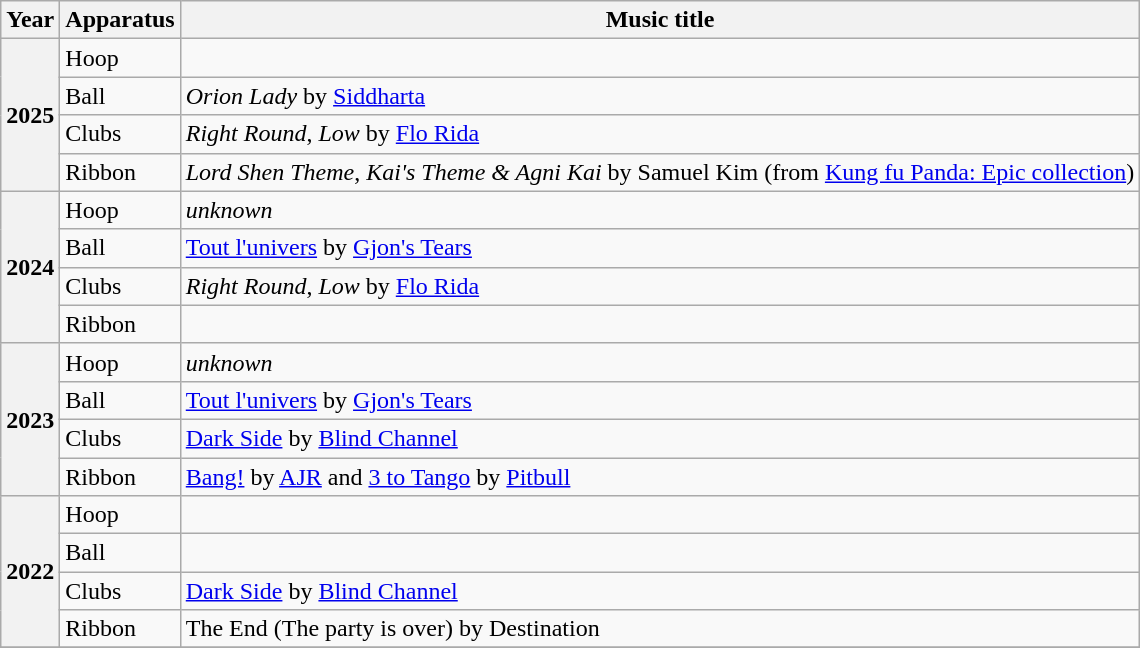<table class="wikitable plainrowheaders">
<tr>
<th scope=col>Year</th>
<th scope=col>Apparatus</th>
<th scope=col>Music title</th>
</tr>
<tr>
<th scope=row rowspan=4>2025</th>
<td>Hoop</td>
<td></td>
</tr>
<tr>
<td>Ball</td>
<td><em>Orion Lady</em> by <a href='#'>Siddharta</a></td>
</tr>
<tr>
<td>Clubs</td>
<td><em>Right Round</em>, <em>Low</em> by <a href='#'>Flo Rida</a></td>
</tr>
<tr>
<td>Ribbon</td>
<td><em>Lord Shen Theme</em>, <em>Kai's Theme & Agni Kai</em> by Samuel Kim (from <a href='#'>Kung fu Panda: Epic collection</a>)</td>
</tr>
<tr>
<th scope=row rowspan=4>2024</th>
<td>Hoop</td>
<td><em>unknown</em></td>
</tr>
<tr>
<td>Ball</td>
<td><a href='#'>Tout l'univers</a> by <a href='#'>Gjon's Tears</a></td>
</tr>
<tr>
<td>Clubs</td>
<td><em>Right Round</em>, <em>Low</em> by <a href='#'>Flo Rida</a></td>
</tr>
<tr>
<td>Ribbon</td>
<td></td>
</tr>
<tr>
<th scope=row rowspan=4>2023</th>
<td>Hoop</td>
<td><em>unknown</em></td>
</tr>
<tr>
<td>Ball</td>
<td><a href='#'>Tout l'univers</a> by <a href='#'>Gjon's Tears</a></td>
</tr>
<tr>
<td>Clubs</td>
<td><a href='#'>Dark Side</a> by <a href='#'>Blind Channel</a></td>
</tr>
<tr>
<td>Ribbon</td>
<td><a href='#'>Bang!</a> by <a href='#'>AJR</a> and <a href='#'>3 to Tango</a> by <a href='#'>Pitbull</a></td>
</tr>
<tr>
<th scope=row rowspan=4>2022</th>
<td>Hoop</td>
<td></td>
</tr>
<tr>
<td>Ball</td>
<td></td>
</tr>
<tr>
<td>Clubs</td>
<td><a href='#'>Dark Side</a> by <a href='#'>Blind Channel</a></td>
</tr>
<tr>
<td>Ribbon</td>
<td>The End (The party is over) by Destination</td>
</tr>
<tr>
</tr>
</table>
